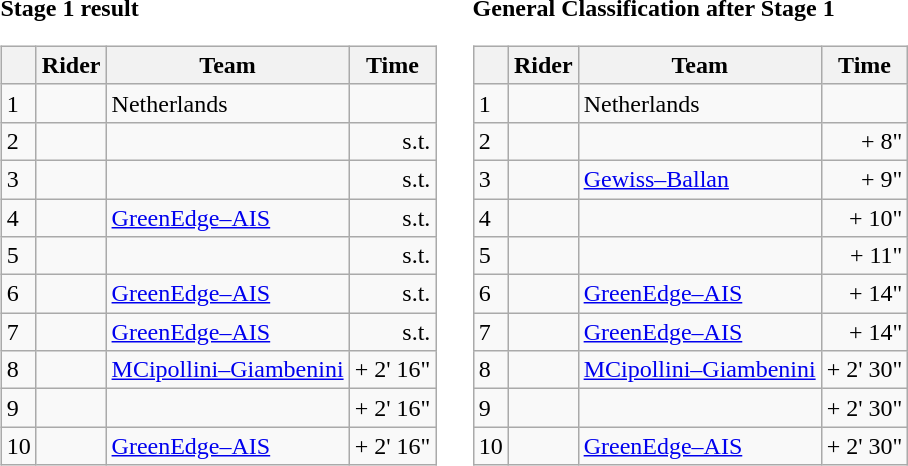<table>
<tr>
<td><strong>Stage 1 result</strong><br><table class="wikitable">
<tr>
<th></th>
<th>Rider</th>
<th>Team</th>
<th>Time</th>
</tr>
<tr>
<td>1</td>
<td></td>
<td>Netherlands</td>
<td align="right"></td>
</tr>
<tr>
<td>2</td>
<td></td>
<td></td>
<td align="right">s.t.</td>
</tr>
<tr>
<td>3</td>
<td></td>
<td></td>
<td align="right">s.t.</td>
</tr>
<tr>
<td>4</td>
<td></td>
<td><a href='#'>GreenEdge–AIS</a></td>
<td align="right">s.t.</td>
</tr>
<tr>
<td>5</td>
<td></td>
<td></td>
<td align="right">s.t.</td>
</tr>
<tr>
<td>6</td>
<td></td>
<td><a href='#'>GreenEdge–AIS</a></td>
<td align="right">s.t.</td>
</tr>
<tr>
<td>7</td>
<td></td>
<td><a href='#'>GreenEdge–AIS</a></td>
<td align="right">s.t.</td>
</tr>
<tr>
<td>8</td>
<td></td>
<td><a href='#'>MCipollini–Giambenini</a></td>
<td align="right">+ 2' 16"</td>
</tr>
<tr>
<td>9</td>
<td></td>
<td></td>
<td align="right">+ 2' 16"</td>
</tr>
<tr>
<td>10</td>
<td></td>
<td><a href='#'>GreenEdge–AIS</a></td>
<td align="right">+ 2' 16"</td>
</tr>
</table>
</td>
<td></td>
<td><strong>General Classification after Stage 1</strong><br><table class="wikitable">
<tr>
<th></th>
<th>Rider</th>
<th>Team</th>
<th>Time</th>
</tr>
<tr>
<td>1</td>
<td></td>
<td>Netherlands</td>
<td align="right"></td>
</tr>
<tr>
<td>2</td>
<td></td>
<td></td>
<td align="right">+ 8"</td>
</tr>
<tr>
<td>3</td>
<td></td>
<td><a href='#'>Gewiss–Ballan</a></td>
<td align="right">+ 9"</td>
</tr>
<tr>
<td>4</td>
<td></td>
<td></td>
<td align="right">+ 10"</td>
</tr>
<tr>
<td>5</td>
<td></td>
<td></td>
<td align="right">+ 11"</td>
</tr>
<tr>
<td>6</td>
<td></td>
<td><a href='#'>GreenEdge–AIS</a></td>
<td align="right">+ 14"</td>
</tr>
<tr>
<td>7</td>
<td></td>
<td><a href='#'>GreenEdge–AIS</a></td>
<td align="right">+ 14"</td>
</tr>
<tr>
<td>8</td>
<td></td>
<td><a href='#'>MCipollini–Giambenini</a></td>
<td align="right">+ 2' 30"</td>
</tr>
<tr>
<td>9</td>
<td></td>
<td></td>
<td align="right">+ 2' 30"</td>
</tr>
<tr>
<td>10</td>
<td></td>
<td><a href='#'>GreenEdge–AIS</a></td>
<td align="right">+ 2' 30"</td>
</tr>
</table>
</td>
</tr>
</table>
